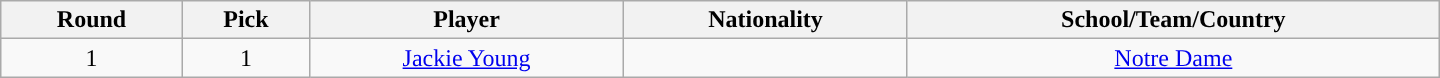<table class="wikitable" style="text-align:center; width:60em">
<tr>
<th>Round</th>
<th>Pick</th>
<th>Player</th>
<th>Nationality</th>
<th>School/Team/Country</th>
</tr>
<tr>
<td>1</td>
<td>1</td>
<td><a href='#'>Jackie Young</a></td>
<td></td>
<td><a href='#'>Notre Dame</a></td>
</tr>
</table>
